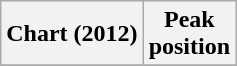<table class="wikitable plainrowheaders" style="text-align:center;">
<tr>
<th scope="col">Chart (2012)</th>
<th scope="col">Peak<br>position</th>
</tr>
<tr>
</tr>
</table>
